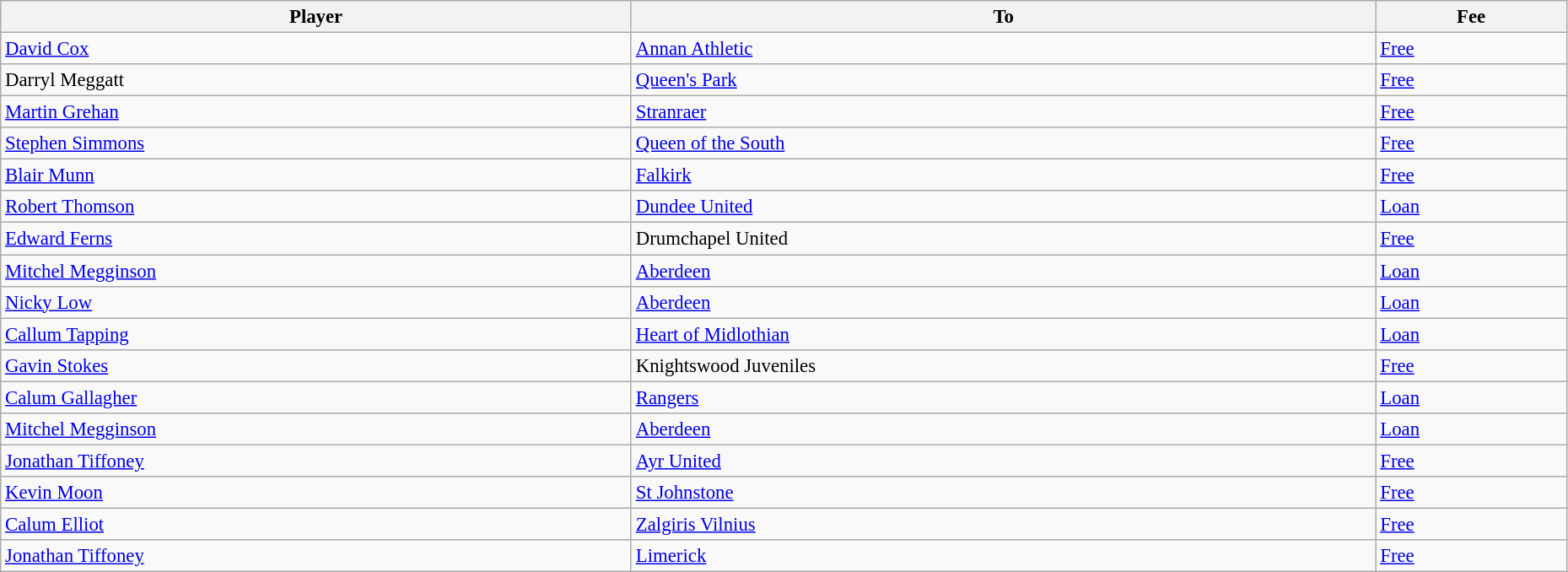<table class="wikitable" style="text-align:center; font-size:95%;width:98%; text-align:left">
<tr>
<th>Player</th>
<th>To</th>
<th>Fee</th>
</tr>
<tr>
<td> <a href='#'>David Cox</a></td>
<td> <a href='#'>Annan Athletic</a></td>
<td><a href='#'>Free</a></td>
</tr>
<tr>
<td> Darryl Meggatt</td>
<td> <a href='#'>Queen's Park</a></td>
<td><a href='#'>Free</a></td>
</tr>
<tr>
<td> <a href='#'>Martin Grehan</a></td>
<td> <a href='#'>Stranraer</a></td>
<td><a href='#'>Free</a></td>
</tr>
<tr>
<td> <a href='#'>Stephen Simmons</a></td>
<td> <a href='#'>Queen of the South</a></td>
<td><a href='#'>Free</a></td>
</tr>
<tr>
<td> <a href='#'>Blair Munn</a></td>
<td> <a href='#'>Falkirk</a></td>
<td><a href='#'>Free</a></td>
</tr>
<tr>
<td> <a href='#'>Robert Thomson</a></td>
<td> <a href='#'>Dundee United</a></td>
<td><a href='#'>Loan</a></td>
</tr>
<tr>
<td> <a href='#'>Edward Ferns</a></td>
<td> Drumchapel United</td>
<td><a href='#'>Free</a></td>
</tr>
<tr>
<td> <a href='#'>Mitchel Megginson</a></td>
<td> <a href='#'>Aberdeen</a></td>
<td><a href='#'>Loan</a></td>
</tr>
<tr>
<td> <a href='#'>Nicky Low</a></td>
<td> <a href='#'>Aberdeen</a></td>
<td><a href='#'>Loan</a></td>
</tr>
<tr>
<td> <a href='#'>Callum Tapping</a></td>
<td> <a href='#'>Heart of Midlothian</a></td>
<td><a href='#'>Loan</a></td>
</tr>
<tr>
<td> <a href='#'>Gavin Stokes</a></td>
<td> Knightswood Juveniles</td>
<td><a href='#'>Free</a></td>
</tr>
<tr>
<td> <a href='#'>Calum Gallagher</a></td>
<td> <a href='#'>Rangers</a></td>
<td><a href='#'>Loan</a></td>
</tr>
<tr>
<td> <a href='#'>Mitchel Megginson</a></td>
<td> <a href='#'>Aberdeen</a></td>
<td><a href='#'>Loan</a></td>
</tr>
<tr>
<td> <a href='#'>Jonathan Tiffoney</a></td>
<td> <a href='#'>Ayr United</a></td>
<td><a href='#'>Free</a></td>
</tr>
<tr>
<td> <a href='#'>Kevin Moon</a></td>
<td> <a href='#'>St Johnstone</a></td>
<td><a href='#'>Free</a></td>
</tr>
<tr>
<td> <a href='#'>Calum Elliot</a></td>
<td> <a href='#'>Zalgiris Vilnius</a></td>
<td><a href='#'>Free</a></td>
</tr>
<tr>
<td> <a href='#'>Jonathan Tiffoney</a></td>
<td> <a href='#'>Limerick</a></td>
<td><a href='#'>Free</a></td>
</tr>
</table>
